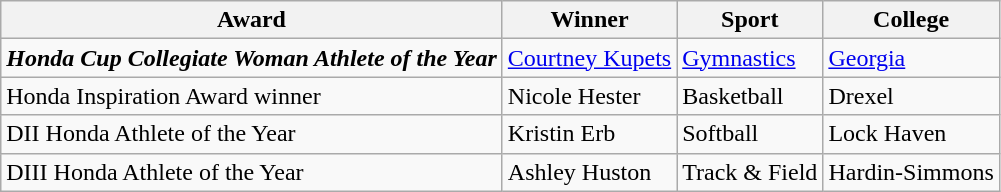<table class="wikitable">
<tr>
<th>Award</th>
<th>Winner</th>
<th>Sport</th>
<th>College</th>
</tr>
<tr>
<td><strong><em>Honda Cup<strong> Collegiate Woman Athlete of the Year<em></td>
<td><a href='#'>Courtney Kupets</a></td>
<td><a href='#'>Gymnastics</a></td>
<td><a href='#'>Georgia</a></td>
</tr>
<tr>
<td></em>Honda Inspiration Award winner<em></td>
<td>Nicole Hester</td>
<td>Basketball</td>
<td>Drexel</td>
</tr>
<tr>
<td></em>DII Honda Athlete of the Year<em></td>
<td>Kristin Erb</td>
<td>Softball</td>
<td>Lock Haven</td>
</tr>
<tr>
<td></em>DIII Honda Athlete of the Year<em></td>
<td>Ashley Huston</td>
<td>Track & Field</td>
<td>Hardin-Simmons</td>
</tr>
</table>
